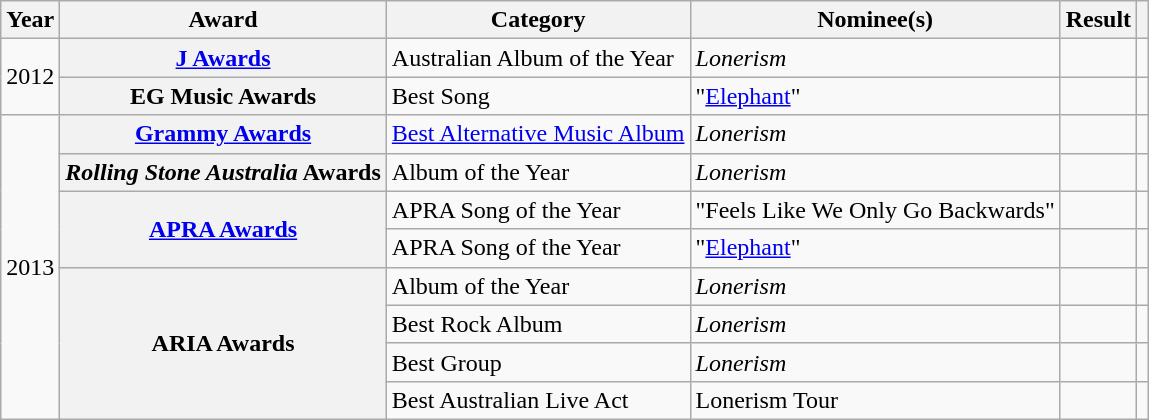<table class="wikitable sortable">
<tr>
<th>Year</th>
<th>Award</th>
<th>Category</th>
<th>Nominee(s)</th>
<th>Result</th>
<th class="unsortable"></th>
</tr>
<tr>
<td rowspan=2>2012</td>
<th scope="row"><a href='#'>J Awards</a></th>
<td>Australian Album of the Year</td>
<td><em>Lonerism</em></td>
<td></td>
<td></td>
</tr>
<tr>
<th scope="row">EG Music Awards</th>
<td>Best Song</td>
<td>"<a href='#'>Elephant</a>"</td>
<td></td>
<td></td>
</tr>
<tr>
<td rowspan=8>2013</td>
<th scope="row"><a href='#'>Grammy Awards</a></th>
<td><a href='#'>Best Alternative Music Album</a></td>
<td><em>Lonerism</em></td>
<td></td>
<td></td>
</tr>
<tr>
<th scope="row"><em>Rolling Stone Australia</em> Awards</th>
<td>Album of the Year</td>
<td><em>Lonerism</em></td>
<td></td>
<td></td>
</tr>
<tr>
<th scope="row" rowspan=2><a href='#'>APRA Awards</a></th>
<td>APRA Song of the Year</td>
<td>"Feels Like We Only Go Backwards"</td>
<td></td>
<td></td>
</tr>
<tr>
<td>APRA Song of the Year</td>
<td>"<a href='#'>Elephant</a>"</td>
<td></td>
<td></td>
</tr>
<tr>
<th scope="row" rowspan=4>ARIA Awards</th>
<td>Album of the Year</td>
<td><em>Lonerism</em></td>
<td></td>
<td></td>
</tr>
<tr>
<td>Best Rock Album</td>
<td><em>Lonerism</em></td>
<td></td>
<td></td>
</tr>
<tr>
<td>Best Group</td>
<td><em>Lonerism</em></td>
<td></td>
<td></td>
</tr>
<tr>
<td>Best Australian Live Act</td>
<td>Lonerism Tour</td>
<td></td>
<td></td>
</tr>
</table>
